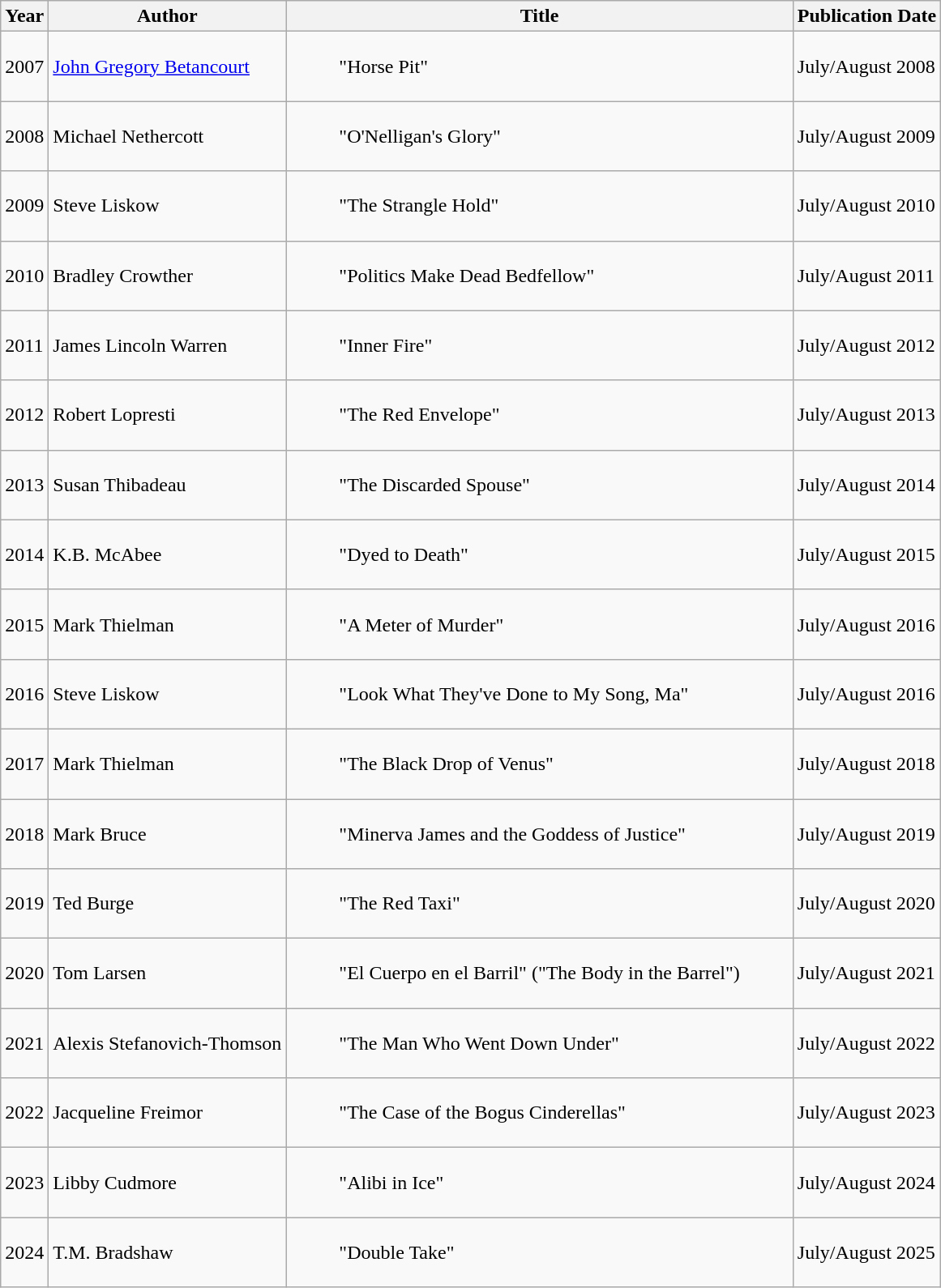<table class="wikitable sortable">
<tr>
<th>Year</th>
<th>Author</th>
<th>Title</th>
<th>Publication Date</th>
</tr>
<tr>
<td>2007</td>
<td><a href='#'>John Gregory Betancourt</a></td>
<td><blockquote>"Horse Pit"</blockquote></td>
<td>July/August 2008</td>
</tr>
<tr>
<td>2008</td>
<td>Michael Nethercott</td>
<td><blockquote>"O'Nelligan's Glory"</blockquote></td>
<td>July/August 2009</td>
</tr>
<tr>
<td>2009</td>
<td>Steve Liskow</td>
<td><blockquote>"The Strangle Hold"</blockquote></td>
<td>July/August 2010</td>
</tr>
<tr>
<td>2010</td>
<td>Bradley Crowther</td>
<td><blockquote>"Politics Make Dead Bedfellow"</blockquote></td>
<td>July/August 2011</td>
</tr>
<tr>
<td>2011</td>
<td>James Lincoln Warren</td>
<td><blockquote>"Inner Fire"</blockquote></td>
<td>July/August 2012</td>
</tr>
<tr>
<td>2012</td>
<td>Robert Lopresti</td>
<td><blockquote>"The Red Envelope"</blockquote></td>
<td>July/August 2013</td>
</tr>
<tr>
<td>2013</td>
<td>Susan Thibadeau</td>
<td><blockquote>"The Discarded Spouse"</blockquote></td>
<td>July/August 2014</td>
</tr>
<tr>
<td>2014</td>
<td>K.B. McAbee</td>
<td><blockquote>"Dyed to Death"</blockquote></td>
<td>July/August 2015</td>
</tr>
<tr>
<td>2015</td>
<td>Mark Thielman</td>
<td><blockquote>"A Meter of Murder"</blockquote></td>
<td>July/August 2016</td>
</tr>
<tr>
<td>2016</td>
<td>Steve Liskow</td>
<td><blockquote>"Look What They've Done to My Song, Ma"</blockquote></td>
<td>July/August 2016</td>
</tr>
<tr>
<td>2017</td>
<td>Mark Thielman</td>
<td><blockquote>"The Black Drop of Venus"</blockquote></td>
<td>July/August 2018</td>
</tr>
<tr>
<td>2018</td>
<td>Mark Bruce</td>
<td><blockquote>"Minerva James and the Goddess of Justice"</blockquote></td>
<td>July/August 2019</td>
</tr>
<tr>
<td>2019</td>
<td>Ted Burge</td>
<td><blockquote>"The Red Taxi"</blockquote></td>
<td>July/August 2020</td>
</tr>
<tr>
<td>2020</td>
<td>Tom Larsen</td>
<td><blockquote>"El Cuerpo en el Barril" ("The Body in the Barrel")</blockquote></td>
<td>July/August 2021</td>
</tr>
<tr>
<td>2021</td>
<td>Alexis Stefanovich-Thomson</td>
<td><blockquote>"The Man Who Went Down Under"</blockquote></td>
<td>July/August 2022</td>
</tr>
<tr>
<td>2022</td>
<td>Jacqueline Freimor</td>
<td><blockquote>"The Case of the Bogus Cinderellas" </blockquote></td>
<td>July/August 2023</td>
</tr>
<tr>
<td>2023</td>
<td>Libby Cudmore</td>
<td><blockquote>"Alibi in Ice"</blockquote></td>
<td>July/August 2024</td>
</tr>
<tr>
<td>2024</td>
<td>T.M. Bradshaw</td>
<td><blockquote>"Double Take"</blockquote></td>
<td>July/August 2025</td>
</tr>
</table>
